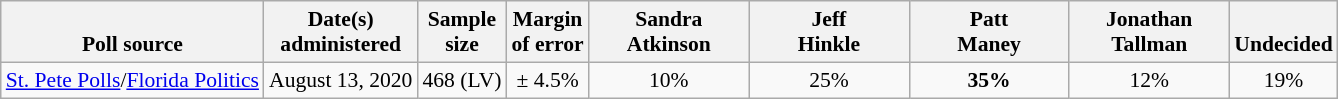<table class="wikitable" style="font-size:90%;text-align:center;">
<tr valign=bottom>
<th>Poll source</th>
<th>Date(s)<br>administered</th>
<th>Sample<br>size</th>
<th>Margin<br>of error</th>
<th style="width:100px;">Sandra<br>Atkinson</th>
<th style="width:100px;">Jeff<br>Hinkle</th>
<th style="width:100px;">Patt<br>Maney</th>
<th style="width:100px;">Jonathan<br>Tallman</th>
<th>Undecided</th>
</tr>
<tr>
<td style="text-align:left;"><a href='#'>St. Pete Polls</a>/<a href='#'>Florida Politics</a></td>
<td>August 13, 2020</td>
<td>468 (LV)</td>
<td>± 4.5%</td>
<td>10%</td>
<td>25%</td>
<td><strong>35%</strong></td>
<td>12%</td>
<td>19%</td>
</tr>
</table>
